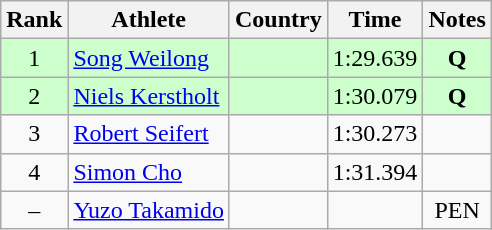<table class="wikitable sortable" style="text-align:center">
<tr>
<th>Rank</th>
<th>Athlete</th>
<th>Country</th>
<th>Time</th>
<th>Notes</th>
</tr>
<tr bgcolor="#ccffcc">
<td>1</td>
<td align=left><a href='#'>Song Weilong</a></td>
<td align=left></td>
<td>1:29.639</td>
<td><strong>Q</strong></td>
</tr>
<tr bgcolor="#ccffcc">
<td>2</td>
<td align=left><a href='#'>Niels Kerstholt</a></td>
<td align=left></td>
<td>1:30.079</td>
<td><strong>Q</strong></td>
</tr>
<tr>
<td>3</td>
<td align=left><a href='#'>Robert Seifert</a></td>
<td align=left></td>
<td>1:30.273</td>
<td></td>
</tr>
<tr>
<td>4</td>
<td align=left><a href='#'>Simon Cho</a></td>
<td align=left></td>
<td>1:31.394</td>
<td></td>
</tr>
<tr>
<td>–</td>
<td align=left><a href='#'>Yuzo Takamido</a></td>
<td align=left></td>
<td></td>
<td>PEN</td>
</tr>
</table>
